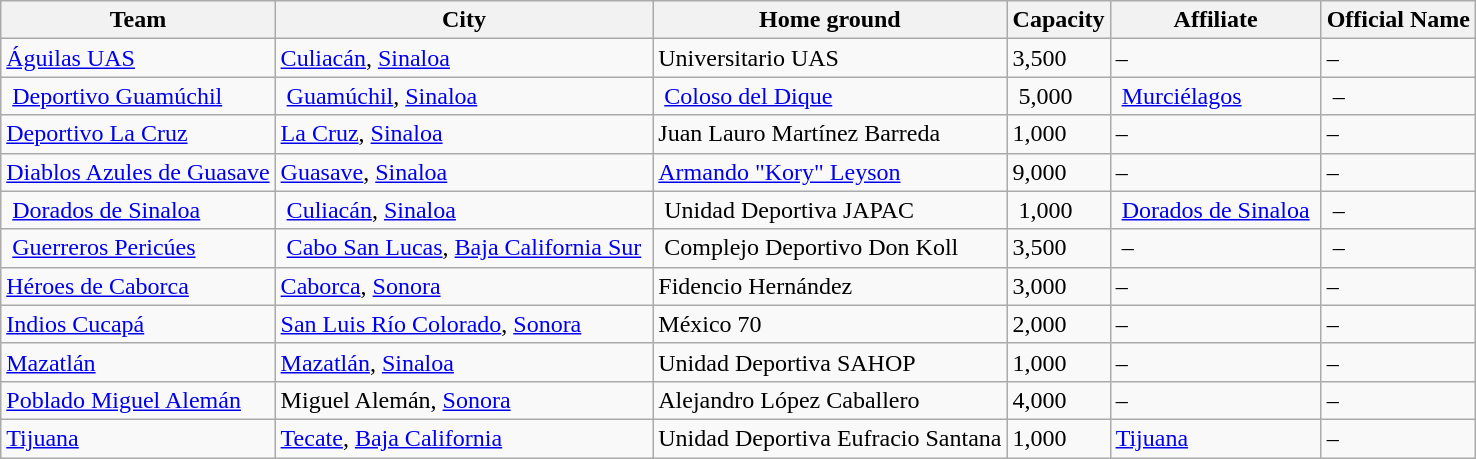<table class="wikitable sortable">
<tr>
<th>Team</th>
<th>City</th>
<th>Home ground</th>
<th>Capacity</th>
<th>Affiliate</th>
<th>Official Name</th>
</tr>
<tr>
<td><a href='#'>Águilas UAS</a></td>
<td><a href='#'>Culiacán</a>, <a href='#'>Sinaloa</a></td>
<td>Universitario UAS</td>
<td>3,500</td>
<td>–</td>
<td>–</td>
</tr>
<tr>
<td> <a href='#'>Deportivo Guamúchil</a> </td>
<td> <a href='#'>Guamúchil</a>, <a href='#'>Sinaloa</a> </td>
<td> <a href='#'>Coloso del Dique</a> </td>
<td> 5,000</td>
<td> <a href='#'>Murciélagos</a> </td>
<td> –</td>
</tr>
<tr>
<td><a href='#'>Deportivo La Cruz</a></td>
<td><a href='#'>La Cruz</a>, <a href='#'>Sinaloa</a></td>
<td>Juan Lauro Martínez Barreda</td>
<td>1,000</td>
<td>–</td>
<td>–</td>
</tr>
<tr>
<td><a href='#'>Diablos Azules de Guasave</a></td>
<td><a href='#'>Guasave</a>, <a href='#'>Sinaloa</a></td>
<td><a href='#'>Armando "Kory" Leyson</a></td>
<td>9,000</td>
<td>–</td>
<td>–</td>
</tr>
<tr>
<td> <a href='#'>Dorados de Sinaloa</a> </td>
<td> <a href='#'>Culiacán</a>, <a href='#'>Sinaloa</a> </td>
<td> Unidad Deportiva JAPAC</td>
<td> 1,000</td>
<td> <a href='#'>Dorados de Sinaloa</a> </td>
<td> – </td>
</tr>
<tr>
<td> <a href='#'>Guerreros Pericúes</a> </td>
<td> <a href='#'>Cabo San Lucas</a>, <a href='#'>Baja California Sur</a> </td>
<td> Complejo Deportivo Don Koll</td>
<td>3,500</td>
<td> – </td>
<td> –</td>
</tr>
<tr>
<td><a href='#'>Héroes de Caborca</a></td>
<td><a href='#'>Caborca</a>, <a href='#'>Sonora</a></td>
<td>Fidencio Hernández</td>
<td>3,000</td>
<td>–</td>
<td>–</td>
</tr>
<tr>
<td><a href='#'>Indios Cucapá</a></td>
<td><a href='#'>San Luis Río Colorado</a>, <a href='#'>Sonora</a></td>
<td>México 70</td>
<td>2,000</td>
<td>–</td>
<td>–</td>
</tr>
<tr>
<td><a href='#'>Mazatlán</a></td>
<td><a href='#'>Mazatlán</a>, <a href='#'>Sinaloa</a></td>
<td>Unidad Deportiva SAHOP</td>
<td>1,000</td>
<td>–</td>
<td>–</td>
</tr>
<tr>
<td><a href='#'>Poblado Miguel Alemán</a></td>
<td>Miguel Alemán, <a href='#'>Sonora</a></td>
<td>Alejandro López Caballero</td>
<td>4,000</td>
<td>–</td>
<td>–</td>
</tr>
<tr>
<td><a href='#'>Tijuana</a></td>
<td><a href='#'>Tecate</a>, <a href='#'>Baja California</a></td>
<td>Unidad Deportiva Eufracio Santana</td>
<td>1,000</td>
<td><a href='#'>Tijuana</a></td>
<td>–</td>
</tr>
</table>
